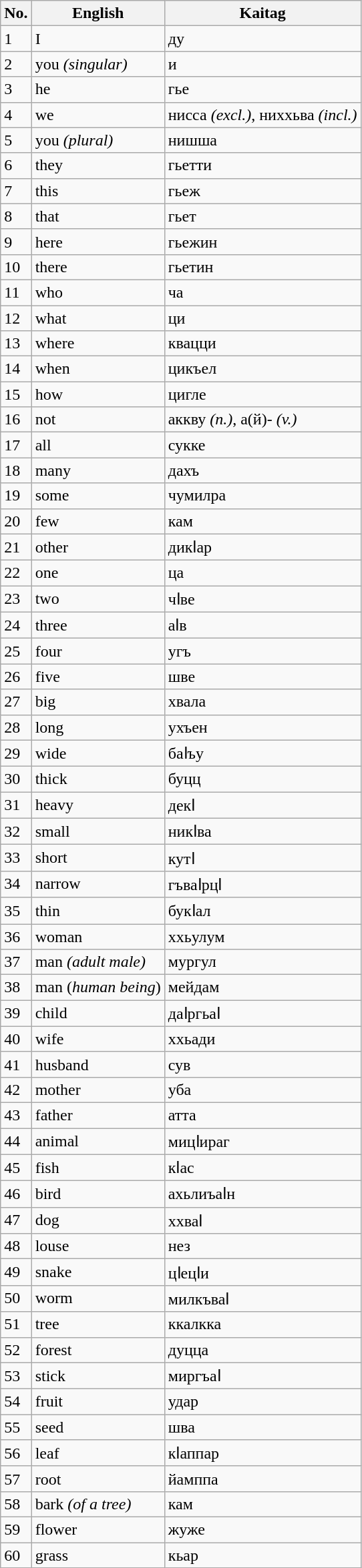<table class="wikitable mw-collapsible mw-collapsed">
<tr>
<th i="No"><strong>No.</strong></th>
<th c="en">English</th>
<th c=01>Kaitag</th>
</tr>
<tr>
<td i=No>1</td>
<td c=en>I</td>
<td c=01>ду </td>
</tr>
<tr>
<td i=No>2</td>
<td c=en>you <em>(singular)</em></td>
<td c=01>и </td>
</tr>
<tr>
<td i=No>3</td>
<td c=en>he</td>
<td c=01>гье </td>
</tr>
<tr>
<td i=No>4</td>
<td c=en>we</td>
<td c=01>нисса  <em>(excl.)</em>, ниххьва  <em>(incl.)</em></td>
</tr>
<tr>
<td i=No>5</td>
<td c=en>you <em>(plural)</em></td>
<td c=01>нишша </td>
</tr>
<tr>
<td i=No>6</td>
<td c=en>they</td>
<td c=01>гьетти </td>
</tr>
<tr>
<td i=No>7</td>
<td c=en>this</td>
<td c=01>гьеж </td>
</tr>
<tr>
<td i=No>8</td>
<td c=en>that</td>
<td c=01>гьет </td>
</tr>
<tr>
<td i=No>9</td>
<td c=en>here</td>
<td c=01>гьежин </td>
</tr>
<tr>
<td i=No>10</td>
<td c=en>there</td>
<td c=01>гьетин </td>
</tr>
<tr>
<td i=No>11</td>
<td c=en>who</td>
<td c=01>ча </td>
</tr>
<tr>
<td i=No>12</td>
<td c=en>what</td>
<td c=01>ци </td>
</tr>
<tr>
<td i=No>13</td>
<td c=en>where</td>
<td c=01>квацци </td>
</tr>
<tr>
<td i=No>14</td>
<td c=en>when</td>
<td c=01>цикъел </td>
</tr>
<tr>
<td i=No>15</td>
<td c=en>how</td>
<td c=01>цигле </td>
</tr>
<tr>
<td i=No>16</td>
<td c=en>not</td>
<td c=01>аккву  <em>(n.)</em>, а(й)-  <em>(v.)</em></td>
</tr>
<tr>
<td i=No>17</td>
<td c=en>all</td>
<td c=01>сукке </td>
</tr>
<tr>
<td i=No>18</td>
<td c=en>many</td>
<td c=01>дахъ </td>
</tr>
<tr>
<td i=No>19</td>
<td c=en>some</td>
<td c=01>чумилра </td>
</tr>
<tr>
<td i=No>20</td>
<td c=en>few</td>
<td c=01>кам </td>
</tr>
<tr>
<td i=No>21</td>
<td c=en>other</td>
<td c=01>дикӏар </td>
</tr>
<tr>
<td i=No>22</td>
<td c=en>one</td>
<td c=01>ца </td>
</tr>
<tr>
<td i=No>23</td>
<td c=en>two</td>
<td c=01>чӏве </td>
</tr>
<tr>
<td i=No>24</td>
<td c=en>three</td>
<td c=01>аӏв </td>
</tr>
<tr>
<td i=No>25</td>
<td c=en>four</td>
<td c=01>угъ </td>
</tr>
<tr>
<td i=No>26</td>
<td c=en>five</td>
<td c=01>шве </td>
</tr>
<tr>
<td i=No>27</td>
<td c=en>big</td>
<td c=01>хвала </td>
</tr>
<tr>
<td i=No>28</td>
<td c=en>long</td>
<td c=01>ухъен </td>
</tr>
<tr>
<td i=No>29</td>
<td c=en>wide</td>
<td c=01>баӏъу </td>
</tr>
<tr>
<td i=No>30</td>
<td c=en>thick</td>
<td c=01>буцц </td>
</tr>
<tr>
<td i=No>31</td>
<td c=en>heavy</td>
<td c=01>декӏ </td>
</tr>
<tr>
<td i=No>32</td>
<td c=en>small</td>
<td c=01>никӏва </td>
</tr>
<tr>
<td i=No>33</td>
<td c=en>short</td>
<td c=01>кутӏ </td>
</tr>
<tr>
<td i=No>34</td>
<td c=en>narrow</td>
<td c=01>гъваӏрцӏ </td>
</tr>
<tr>
<td i=No>35</td>
<td c=en>thin</td>
<td c=01>букӏал </td>
</tr>
<tr>
<td i=No>36</td>
<td c=en>woman</td>
<td c=01>ххьулум </td>
</tr>
<tr>
<td i=No>37</td>
<td c=en>man <em>(adult male)</em></td>
<td c=01>мургул </td>
</tr>
<tr>
<td i=No>38</td>
<td c=en>man (<em>human being</em>)</td>
<td c=01>мейдам </td>
</tr>
<tr>
<td i=No>39</td>
<td c=en>child</td>
<td c=01>даӏргьаӏ </td>
</tr>
<tr>
<td i=No>40</td>
<td c=en>wife</td>
<td c=01>ххьади </td>
</tr>
<tr>
<td i=No>41</td>
<td c=en>husband</td>
<td c=01>сув </td>
</tr>
<tr>
<td i=No>42</td>
<td c=en>mother</td>
<td c=01>уба </td>
</tr>
<tr>
<td i=No>43</td>
<td c=en>father</td>
<td c=01>атта </td>
</tr>
<tr>
<td i=No>44</td>
<td c=en>animal</td>
<td c=01>мицӏираг </td>
</tr>
<tr>
<td i=No>45</td>
<td c=en>fish</td>
<td c=01>кӏас </td>
</tr>
<tr>
<td i=No>46</td>
<td c=en>bird</td>
<td c=01>ахьлиъаӏн </td>
</tr>
<tr>
<td i=No>47</td>
<td c=en>dog</td>
<td c=01>ххваӏ </td>
</tr>
<tr>
<td i=No>48</td>
<td c=en>louse</td>
<td c=01>нез </td>
</tr>
<tr>
<td i=No>49</td>
<td c=en>snake</td>
<td c=01>цӏецӏи </td>
</tr>
<tr>
<td i=No>50</td>
<td c=en>worm</td>
<td c=01>милкъваӏ </td>
</tr>
<tr>
<td i=No>51</td>
<td c=en>tree</td>
<td c=01>ккалкка </td>
</tr>
<tr>
<td i=No>52</td>
<td c=en>forest</td>
<td c=01>дуцца </td>
</tr>
<tr>
<td i=No>53</td>
<td c=en>stick</td>
<td c=01>миргъаӏ </td>
</tr>
<tr>
<td i=No>54</td>
<td c=en>fruit</td>
<td c=01>удар </td>
</tr>
<tr>
<td i=No>55</td>
<td c=en>seed</td>
<td c=01>шва </td>
</tr>
<tr>
<td i=No>56</td>
<td c=en>leaf</td>
<td c=01>кӏаппар </td>
</tr>
<tr>
<td i=No>57</td>
<td c=en>root</td>
<td c=01>йамппа </td>
</tr>
<tr>
<td i=No>58</td>
<td c=en>bark <em>(of a tree)</em></td>
<td c=01>кам </td>
</tr>
<tr>
<td i=No>59</td>
<td c=en>flower</td>
<td c=01>жуже </td>
</tr>
<tr>
<td i=No>60</td>
<td c=en>grass</td>
<td c=01>кьар </td>
</tr>
</table>
